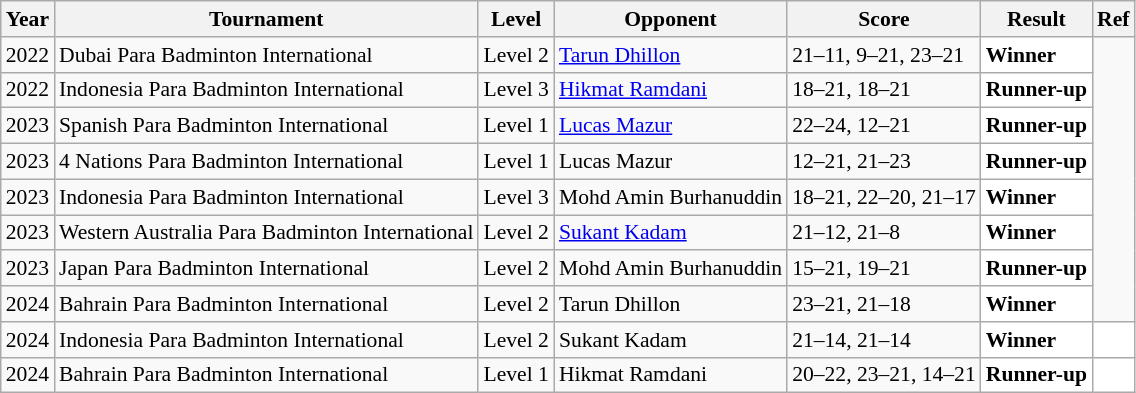<table class="sortable wikitable" style="font-size: 90%;">
<tr>
<th>Year</th>
<th>Tournament</th>
<th>Level</th>
<th>Opponent</th>
<th>Score</th>
<th>Result</th>
<th>Ref</th>
</tr>
<tr>
<td align="center">2022</td>
<td align="left">Dubai Para Badminton International</td>
<td align="left">Level 2</td>
<td align="left"> <a href='#'>Tarun Dhillon</a></td>
<td align="left">21–11, 9–21, 23–21</td>
<td style="text-align:left; background:white"> <strong>Winner</strong></td>
</tr>
<tr>
<td align="center">2022</td>
<td align="left">Indonesia Para Badminton International</td>
<td align="left">Level 3</td>
<td align="left"> <a href='#'>Hikmat Ramdani</a></td>
<td align="left">18–21, 18–21</td>
<td style="text-align:left; background:white"> <strong>Runner-up</strong></td>
</tr>
<tr>
<td align="center">2023</td>
<td align="left">Spanish Para Badminton International</td>
<td align="left">Level 1</td>
<td align="left"> <a href='#'>Lucas Mazur</a></td>
<td align="left">22–24, 12–21</td>
<td style="text-align:left; background:white"> <strong>Runner-up</strong></td>
</tr>
<tr>
<td align="center">2023</td>
<td align="left">4 Nations Para Badminton International</td>
<td>Level 1</td>
<td align="left"> Lucas Mazur</td>
<td align="left">12–21, 21–23</td>
<td style="text-align:left; background:white"> <strong>Runner-up</strong></td>
</tr>
<tr>
<td align="center">2023</td>
<td align="left">Indonesia Para Badminton International</td>
<td align="left">Level 3</td>
<td align="left"> Mohd Amin Burhanuddin</td>
<td align="left">18–21, 22–20, 21–17</td>
<td style="text-align:left; background:white"> <strong>Winner</strong></td>
</tr>
<tr>
<td align="center">2023</td>
<td align="left">Western Australia Para Badminton International</td>
<td align="left">Level 2</td>
<td align="left"> <a href='#'>Sukant Kadam</a></td>
<td align="left">21–12, 21–8</td>
<td style="text-align:left; background:white"> <strong>Winner</strong></td>
</tr>
<tr>
<td align="center">2023</td>
<td align="left">Japan Para Badminton International</td>
<td>Level 2</td>
<td align="left"> Mohd Amin Burhanuddin</td>
<td align="left">15–21, 19–21</td>
<td style="text-align:left; background:white"> <strong>Runner-up</strong></td>
</tr>
<tr>
<td align="center">2024</td>
<td align="left">Bahrain Para Badminton International</td>
<td align="left">Level 2</td>
<td align="left"> Tarun Dhillon</td>
<td align="left">23–21, 21–18</td>
<td style="text-align:left; background:white"> <strong>Winner</strong></td>
</tr>
<tr>
<td align="center">2024</td>
<td align="left">Indonesia Para Badminton International</td>
<td align="left">Level 2</td>
<td align="left"> Sukant Kadam</td>
<td align="left">21–14, 21–14</td>
<td style="text-align:left; background:white"> <strong>Winner</strong></td>
<td style="text-align:center; background:white"></td>
</tr>
<tr>
<td align="center">2024</td>
<td align="left">Bahrain Para Badminton International</td>
<td align="left">Level 1</td>
<td align="left"> Hikmat Ramdani</td>
<td align="left">20–22, 23–21, 14–21</td>
<td style="text-align:left; background:white"> <strong>Runner-up</strong></td>
<td style="text-align:center; background:white"></td>
</tr>
</table>
